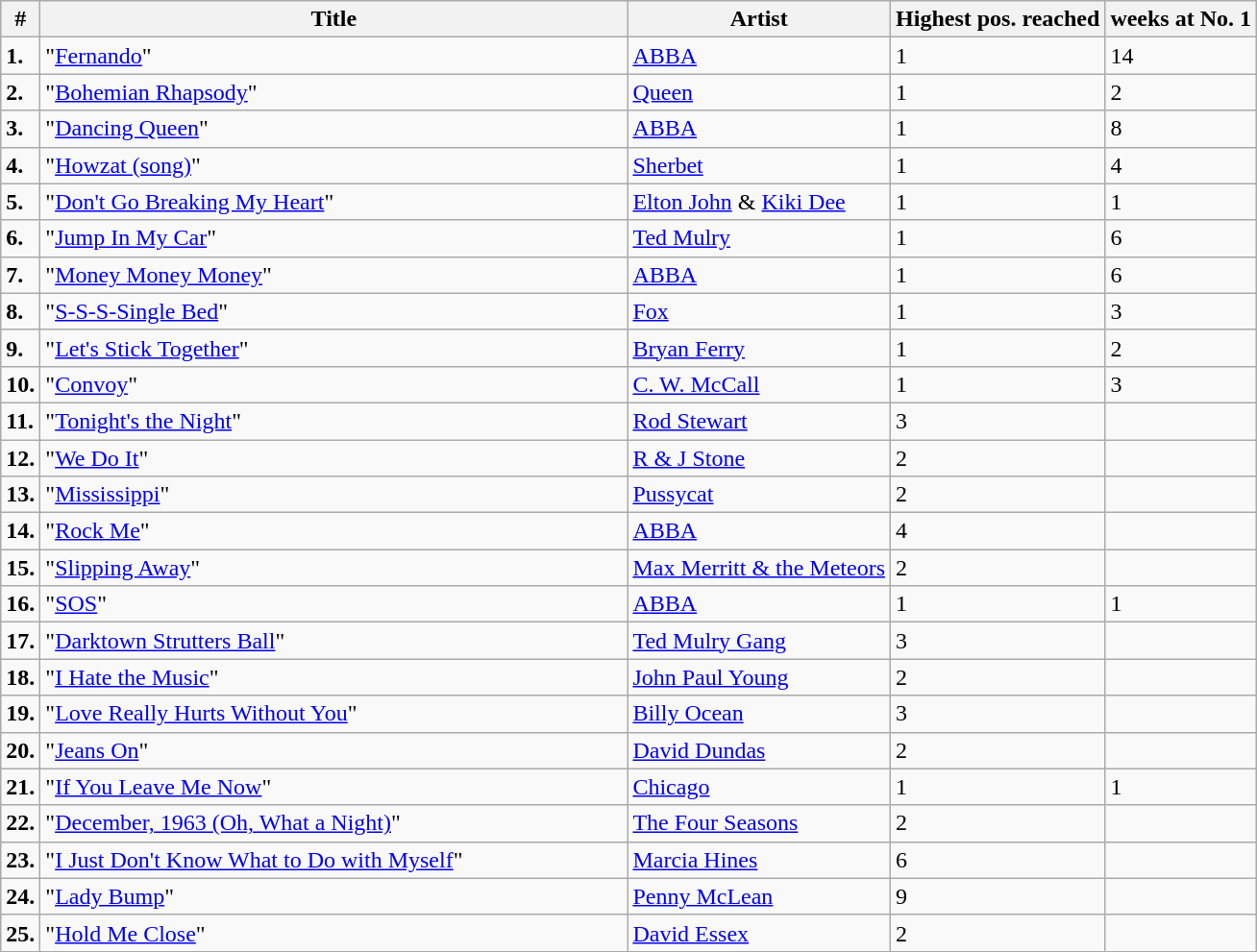<table class="wikitable sortable">
<tr>
<th>#</th>
<th width="400">Title</th>
<th>Artist</th>
<th>Highest pos. reached</th>
<th>weeks at No. 1</th>
</tr>
<tr>
<td><strong>1.</strong></td>
<td>"<a href='#'>Fernando</a>"</td>
<td><a href='#'>ABBA</a></td>
<td>1</td>
<td>14</td>
</tr>
<tr>
<td><strong>2.</strong></td>
<td>"<a href='#'>Bohemian Rhapsody</a>"</td>
<td><a href='#'>Queen</a></td>
<td>1</td>
<td>2</td>
</tr>
<tr>
<td><strong>3.</strong></td>
<td>"<a href='#'>Dancing Queen</a>"</td>
<td><a href='#'>ABBA</a></td>
<td>1</td>
<td>8</td>
</tr>
<tr>
<td><strong>4.</strong></td>
<td>"<a href='#'>Howzat (song)</a>"</td>
<td><a href='#'>Sherbet</a></td>
<td>1</td>
<td>4</td>
</tr>
<tr>
<td><strong>5.</strong></td>
<td>"<a href='#'>Don't Go Breaking My Heart</a>"</td>
<td><a href='#'>Elton John</a> & <a href='#'>Kiki Dee</a></td>
<td>1</td>
<td>1</td>
</tr>
<tr>
<td><strong>6.</strong></td>
<td>"<a href='#'>Jump In My Car</a>"</td>
<td><a href='#'>Ted Mulry</a></td>
<td>1</td>
<td>6</td>
</tr>
<tr>
<td><strong>7.</strong></td>
<td>"<a href='#'>Money Money Money</a>"</td>
<td><a href='#'>ABBA</a></td>
<td>1</td>
<td>6</td>
</tr>
<tr>
<td><strong>8.</strong></td>
<td>"<a href='#'>S-S-S-Single Bed</a>"</td>
<td><a href='#'>Fox</a></td>
<td>1</td>
<td>3</td>
</tr>
<tr>
<td><strong>9.</strong></td>
<td>"<a href='#'>Let's Stick Together</a>"</td>
<td><a href='#'>Bryan Ferry</a></td>
<td>1</td>
<td>2</td>
</tr>
<tr>
<td><strong>10.</strong></td>
<td>"<a href='#'>Convoy</a>"</td>
<td><a href='#'>C. W. McCall</a></td>
<td>1</td>
<td>3</td>
</tr>
<tr>
<td><strong>11.</strong></td>
<td>"<a href='#'>Tonight's the Night</a>"</td>
<td><a href='#'>Rod Stewart</a></td>
<td>3</td>
<td></td>
</tr>
<tr>
<td><strong>12.</strong></td>
<td>"<a href='#'>We Do It</a>"</td>
<td><a href='#'>R & J Stone</a></td>
<td>2</td>
<td></td>
</tr>
<tr>
<td><strong>13.</strong></td>
<td>"<a href='#'>Mississippi</a>"</td>
<td><a href='#'>Pussycat</a></td>
<td>2</td>
<td></td>
</tr>
<tr>
<td><strong>14.</strong></td>
<td>"<a href='#'>Rock Me</a>"</td>
<td><a href='#'>ABBA</a></td>
<td>4</td>
<td></td>
</tr>
<tr>
<td><strong>15.</strong></td>
<td>"<a href='#'>Slipping Away</a>"</td>
<td><a href='#'>Max Merritt & the Meteors</a></td>
<td>2</td>
<td></td>
</tr>
<tr>
<td><strong>16.</strong></td>
<td>"<a href='#'>SOS</a>"</td>
<td><a href='#'>ABBA</a></td>
<td>1</td>
<td>1</td>
</tr>
<tr>
<td><strong>17.</strong></td>
<td>"<a href='#'>Darktown Strutters Ball</a>"</td>
<td><a href='#'>Ted Mulry Gang</a></td>
<td>3</td>
<td></td>
</tr>
<tr>
<td><strong>18.</strong></td>
<td>"<a href='#'>I Hate the Music</a>"</td>
<td><a href='#'>John Paul Young</a></td>
<td>2</td>
<td></td>
</tr>
<tr>
<td><strong>19.</strong></td>
<td>"<a href='#'>Love Really Hurts Without You</a>"</td>
<td><a href='#'>Billy Ocean</a></td>
<td>3</td>
<td></td>
</tr>
<tr>
<td><strong>20.</strong></td>
<td>"<a href='#'>Jeans On</a>"</td>
<td><a href='#'>David Dundas</a></td>
<td>2</td>
<td></td>
</tr>
<tr>
<td><strong>21.</strong></td>
<td>"<a href='#'>If You Leave Me Now</a>"</td>
<td><a href='#'>Chicago</a></td>
<td>1</td>
<td>1</td>
</tr>
<tr>
<td><strong>22.</strong></td>
<td>"<a href='#'>December, 1963 (Oh, What a Night)</a>"</td>
<td><a href='#'>The Four Seasons</a></td>
<td>2</td>
<td></td>
</tr>
<tr>
<td><strong>23.</strong></td>
<td>"<a href='#'>I Just Don't Know What to Do with Myself</a>"</td>
<td><a href='#'>Marcia Hines</a></td>
<td>6</td>
<td></td>
</tr>
<tr>
<td><strong>24.</strong></td>
<td>"<a href='#'>Lady Bump</a>"</td>
<td><a href='#'>Penny McLean</a></td>
<td>9</td>
<td></td>
</tr>
<tr>
<td><strong>25.</strong></td>
<td>"<a href='#'>Hold Me Close</a>"</td>
<td><a href='#'>David Essex</a></td>
<td>2</td>
<td></td>
</tr>
</table>
